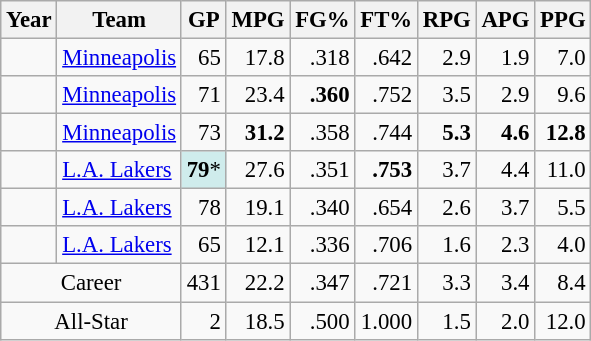<table class="wikitable sortable" style="font-size:95%; text-align:right;">
<tr>
<th>Year</th>
<th>Team</th>
<th>GP</th>
<th>MPG</th>
<th>FG%</th>
<th>FT%</th>
<th>RPG</th>
<th>APG</th>
<th>PPG</th>
</tr>
<tr>
<td style="text-align:left;"></td>
<td style="text-align:left;"><a href='#'>Minneapolis</a></td>
<td>65</td>
<td>17.8</td>
<td>.318</td>
<td>.642</td>
<td>2.9</td>
<td>1.9</td>
<td>7.0</td>
</tr>
<tr>
<td style="text-align:left;"></td>
<td style="text-align:left;"><a href='#'>Minneapolis</a></td>
<td>71</td>
<td>23.4</td>
<td><strong>.360</strong></td>
<td>.752</td>
<td>3.5</td>
<td>2.9</td>
<td>9.6</td>
</tr>
<tr>
<td style="text-align:left;"></td>
<td style="text-align:left;"><a href='#'>Minneapolis</a></td>
<td>73</td>
<td><strong>31.2</strong></td>
<td>.358</td>
<td>.744</td>
<td><strong>5.3</strong></td>
<td><strong>4.6</strong></td>
<td><strong>12.8</strong></td>
</tr>
<tr>
<td style="text-align:left;"></td>
<td style="text-align:left;"><a href='#'>L.A. Lakers</a></td>
<td style="background:#CFECEC;"><strong>79</strong>*</td>
<td>27.6</td>
<td>.351</td>
<td><strong>.753</strong></td>
<td>3.7</td>
<td>4.4</td>
<td>11.0</td>
</tr>
<tr>
<td style="text-align:left;"></td>
<td style="text-align:left;"><a href='#'>L.A. Lakers</a></td>
<td>78</td>
<td>19.1</td>
<td>.340</td>
<td>.654</td>
<td>2.6</td>
<td>3.7</td>
<td>5.5</td>
</tr>
<tr>
<td style="text-align:left;"></td>
<td style="text-align:left;"><a href='#'>L.A. Lakers</a></td>
<td>65</td>
<td>12.1</td>
<td>.336</td>
<td>.706</td>
<td>1.6</td>
<td>2.3</td>
<td>4.0</td>
</tr>
<tr class="sortbottom">
<td style="text-align:center;" colspan="2">Career</td>
<td>431</td>
<td>22.2</td>
<td>.347</td>
<td>.721</td>
<td>3.3</td>
<td>3.4</td>
<td>8.4</td>
</tr>
<tr class="sortbottom">
<td style="text-align:center;" colspan="2">All-Star</td>
<td>2</td>
<td>18.5</td>
<td>.500</td>
<td>1.000</td>
<td>1.5</td>
<td>2.0</td>
<td>12.0</td>
</tr>
</table>
